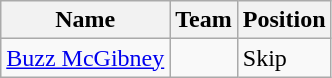<table class="wikitable">
<tr>
<th><strong>Name</strong></th>
<th><strong>Team</strong></th>
<th><strong>Position</strong></th>
</tr>
<tr>
<td><a href='#'>Buzz McGibney</a></td>
<td></td>
<td>Skip</td>
</tr>
</table>
